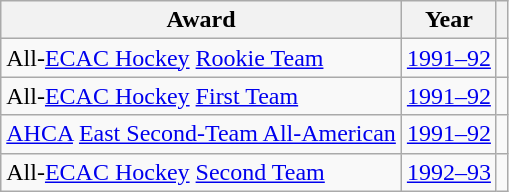<table class="wikitable">
<tr>
<th>Award</th>
<th>Year</th>
<th></th>
</tr>
<tr>
<td>All-<a href='#'>ECAC Hockey</a> <a href='#'>Rookie Team</a></td>
<td><a href='#'>1991–92</a></td>
<td></td>
</tr>
<tr>
<td>All-<a href='#'>ECAC Hockey</a> <a href='#'>First Team</a></td>
<td><a href='#'>1991–92</a></td>
<td></td>
</tr>
<tr>
<td><a href='#'>AHCA</a> <a href='#'>East Second-Team All-American</a></td>
<td><a href='#'>1991–92</a></td>
<td></td>
</tr>
<tr>
<td>All-<a href='#'>ECAC Hockey</a> <a href='#'>Second Team</a></td>
<td><a href='#'>1992–93</a></td>
<td></td>
</tr>
</table>
